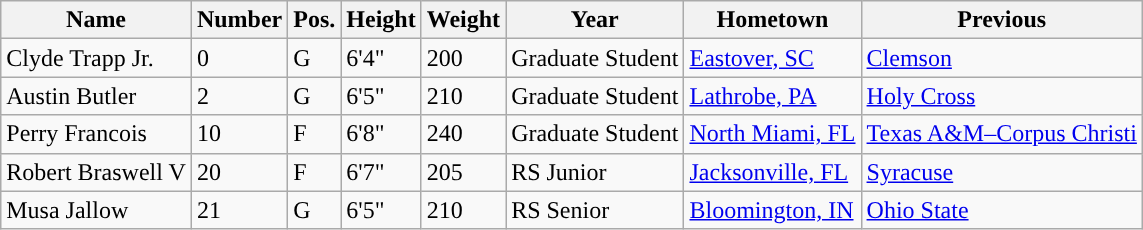<table class="wikitable sortable" border="1">
<tr>
<th>Name</th>
<th>Number</th>
<th>Pos.</th>
<th>Height</th>
<th>Weight</th>
<th>Year</th>
<th>Hometown</th>
<th>Previous</th>
</tr>
<tr>
<td>Clyde Trapp Jr.</td>
<td>0</td>
<td>G</td>
<td>6'4"</td>
<td>200</td>
<td>Graduate Student</td>
<td><a href='#'>Eastover, SC</a></td>
<td><a href='#'>Clemson</a></td>
</tr>
<tr>
<td>Austin Butler</td>
<td>2</td>
<td>G</td>
<td>6'5"</td>
<td>210</td>
<td>Graduate Student</td>
<td><a href='#'>Lathrobe, PA</a></td>
<td><a href='#'>Holy Cross</a></td>
</tr>
<tr>
<td>Perry Francois</td>
<td>10</td>
<td>F</td>
<td>6'8"</td>
<td>240</td>
<td>Graduate Student</td>
<td><a href='#'>North Miami, FL</a></td>
<td><a href='#'>Texas A&M–Corpus Christi</a></td>
</tr>
<tr>
<td>Robert Braswell V</td>
<td>20</td>
<td>F</td>
<td>6'7"</td>
<td>205</td>
<td>RS Junior</td>
<td><a href='#'>Jacksonville, FL</a></td>
<td><a href='#'>Syracuse</a></td>
</tr>
<tr>
<td>Musa Jallow</td>
<td>21</td>
<td>G</td>
<td>6'5"</td>
<td>210</td>
<td>RS Senior</td>
<td><a href='#'>Bloomington, IN</a></td>
<td><a href='#'>Ohio State</a></td>
</tr>
</table>
